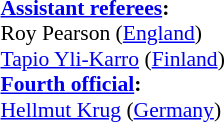<table width=100% style="font-size: 90%">
<tr>
<td><br><strong><a href='#'>Assistant referees</a>:</strong>
<br>Roy Pearson (<a href='#'>England</a>)
<br><a href='#'>Tapio Yli-Karro</a> (<a href='#'>Finland</a>)
<br><strong><a href='#'>Fourth official</a>:</strong>
<br><a href='#'>Hellmut Krug</a> (<a href='#'>Germany</a>)</td>
</tr>
</table>
